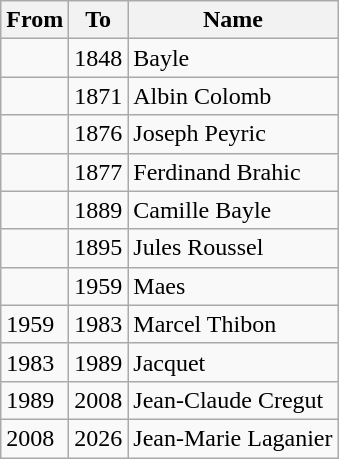<table class="wikitable">
<tr>
<th>From</th>
<th>To</th>
<th>Name</th>
</tr>
<tr>
<td></td>
<td>1848</td>
<td>Bayle</td>
</tr>
<tr>
<td></td>
<td>1871</td>
<td>Albin Colomb</td>
</tr>
<tr>
<td></td>
<td>1876</td>
<td>Joseph Peyric</td>
</tr>
<tr>
<td></td>
<td>1877</td>
<td>Ferdinand Brahic</td>
</tr>
<tr>
<td></td>
<td>1889</td>
<td>Camille Bayle</td>
</tr>
<tr>
<td></td>
<td>1895</td>
<td>Jules Roussel</td>
</tr>
<tr>
<td></td>
<td>1959</td>
<td>Maes</td>
</tr>
<tr>
<td>1959</td>
<td>1983</td>
<td>Marcel Thibon</td>
</tr>
<tr>
<td>1983</td>
<td>1989</td>
<td>Jacquet</td>
</tr>
<tr>
<td>1989</td>
<td>2008</td>
<td>Jean-Claude Cregut</td>
</tr>
<tr>
<td>2008</td>
<td>2026</td>
<td>Jean-Marie Laganier</td>
</tr>
</table>
